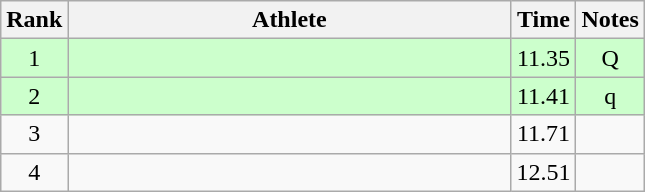<table class="wikitable" style="text-align:center">
<tr>
<th>Rank</th>
<th Style="width:18em">Athlete</th>
<th>Time</th>
<th>Notes</th>
</tr>
<tr style="background:#cfc">
<td>1</td>
<td style="text-align:left"></td>
<td>11.35</td>
<td>Q</td>
</tr>
<tr style="background:#cfc">
<td>2</td>
<td style="text-align:left"></td>
<td>11.41</td>
<td>q</td>
</tr>
<tr>
<td>3</td>
<td style="text-align:left"></td>
<td>11.71</td>
<td></td>
</tr>
<tr>
<td>4</td>
<td style="text-align:left"></td>
<td>12.51</td>
<td></td>
</tr>
</table>
